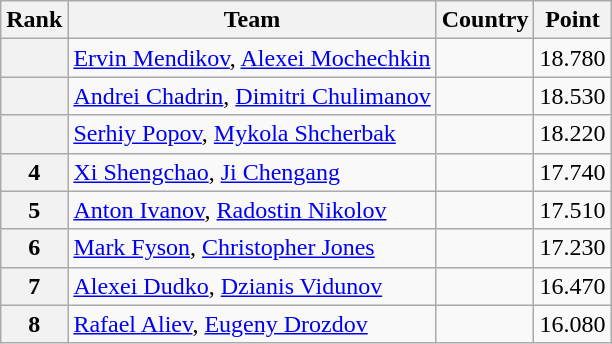<table class="wikitable sortable">
<tr>
<th>Rank</th>
<th>Team</th>
<th>Country</th>
<th>Point</th>
</tr>
<tr>
<th></th>
<td><a href='#'>Ervin Mendikov</a>, <a href='#'>Alexei Mochechkin</a></td>
<td></td>
<td>18.780</td>
</tr>
<tr>
<th></th>
<td><a href='#'>Andrei Chadrin</a>, <a href='#'>Dimitri Chulimanov</a></td>
<td></td>
<td>18.530</td>
</tr>
<tr>
<th></th>
<td><a href='#'>Serhiy Popov</a>, <a href='#'>Mykola Shcherbak</a></td>
<td></td>
<td>18.220</td>
</tr>
<tr>
<th>4</th>
<td><a href='#'>Xi Shengchao</a>, <a href='#'>Ji Chengang</a></td>
<td></td>
<td>17.740</td>
</tr>
<tr>
<th>5</th>
<td><a href='#'>Anton Ivanov</a>, <a href='#'>Radostin Nikolov</a></td>
<td></td>
<td>17.510</td>
</tr>
<tr>
<th>6</th>
<td><a href='#'>Mark Fyson</a>, <a href='#'>Christopher Jones</a></td>
<td></td>
<td>17.230</td>
</tr>
<tr>
<th>7</th>
<td><a href='#'>Alexei Dudko</a>, <a href='#'>Dzianis Vidunov</a></td>
<td></td>
<td>16.470</td>
</tr>
<tr>
<th>8</th>
<td><a href='#'>Rafael Aliev</a>, <a href='#'>Eugeny Drozdov</a></td>
<td></td>
<td>16.080</td>
</tr>
</table>
